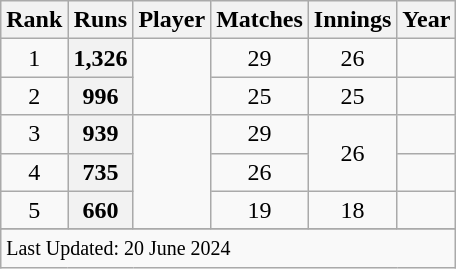<table class="wikitable plainrowheaders sortable">
<tr>
<th scope=col>Rank</th>
<th scope=col>Runs</th>
<th scope=col>Player</th>
<th scope=col>Matches</th>
<th scope=col>Innings</th>
<th scope=col>Year</th>
</tr>
<tr>
<td align=center>1</td>
<th scope=row style=text-align:center;>1,326</th>
<td rowspan=2></td>
<td align=center>29</td>
<td align=center>26</td>
<td></td>
</tr>
<tr>
<td align=center>2</td>
<th scope=row style=text-align:center;>996</th>
<td align="center">25</td>
<td align="center">25</td>
<td></td>
</tr>
<tr>
<td align=center>3</td>
<th scope=row style=text-align:center;>939</th>
<td rowspan=3></td>
<td align=center>29</td>
<td align=center rowspan=2>26</td>
<td></td>
</tr>
<tr>
<td align=center>4</td>
<th scope=row style=text-align:center;>735</th>
<td align=center>26</td>
<td></td>
</tr>
<tr>
<td align=center>5</td>
<th scope=row style=text-align:center;>660</th>
<td align=center>19</td>
<td align=center>18</td>
<td></td>
</tr>
<tr>
</tr>
<tr class=sortbottom>
<td colspan=6><small>Last Updated: 20 June 2024</small></td>
</tr>
</table>
